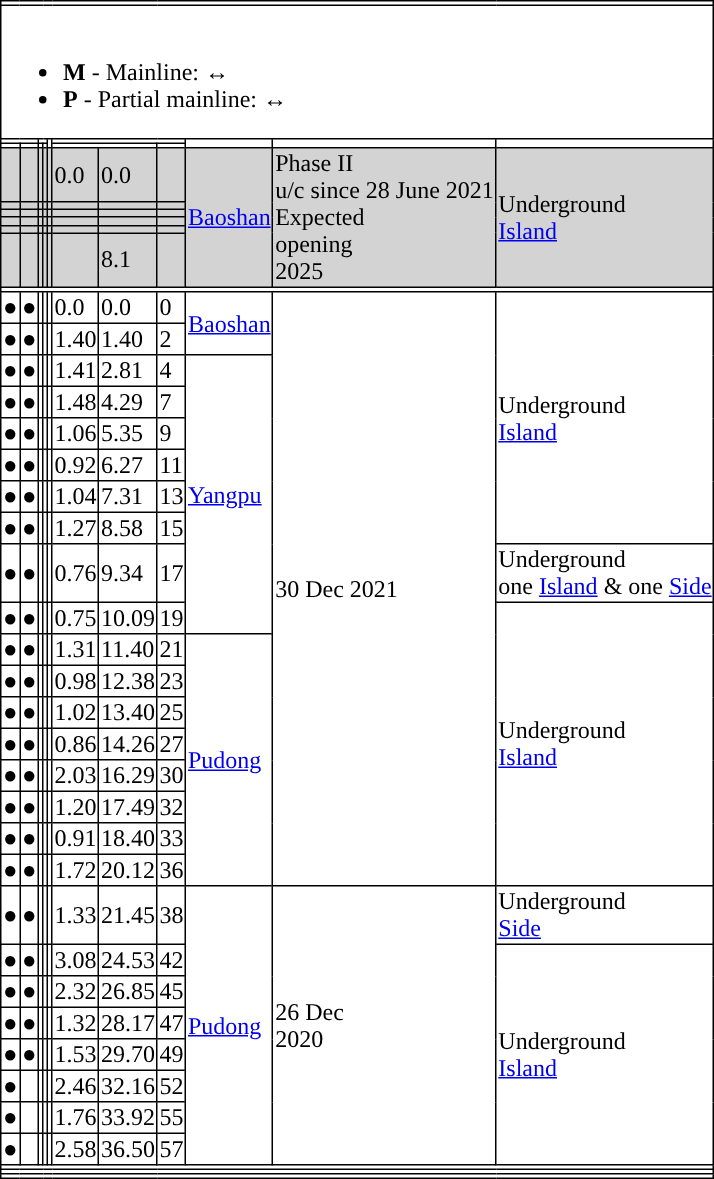<table border=1 style="border-collapse: collapse;" class="mw-collapsible">
<tr>
<th colspan="11" style="text-align: center"></th>
</tr>
<tr>
<td colspan="11" style="text-align: left"><br><ul><li><strong>M</strong> - Mainline:  ↔ </li><li><strong>P</strong> - Partial mainline:  ↔ </li></ul></td>
</tr>
<tr>
<th rowspan="1" colspan="2"></th>
<th colspan="2"></th>
<th rowspan="2"></th>
<th colspan="3" rowspan="1"></th>
<th rowspan="2"></th>
<th rowspan="2"></th>
<th rowspan="2"></th>
</tr>
<tr>
<th rowspan="1"></th>
<th></th>
<th></th>
<th></th>
<th colspan="2"></th>
<th></th>
</tr>
<tr bgcolor="lightgrey">
<td align="center"></td>
<td></td>
<td><em></em></td>
<td></td>
<td></td>
<td>0.0</td>
<td>0.0</td>
<td></td>
<td rowspan="6"><a href='#'>Baoshan</a></td>
<td rowspan=6>Phase II<br>u/c since 28 June 2021<br>Expected <br>opening<br> 2025</td>
<td rowspan=6>Underground <br><a href='#'>Island</a></td>
</tr>
<tr bgcolor="lightgrey">
<td align="center"></td>
<td></td>
<td><em></em></td>
<td></td>
<td></td>
<td></td>
<td></td>
<td></td>
</tr>
<tr bgcolor="lightgrey">
<td align="center"></td>
<td></td>
<td><em></em></td>
<td></td>
<td></td>
<td></td>
<td></td>
<td></td>
</tr>
<tr bgcolor="lightgrey">
<td align="center"></td>
<td></td>
<td><em></em></td>
<td></td>
<td></td>
<td></td>
<td></td>
<td></td>
</tr>
<tr bgcolor="lightgrey">
<td align="center"></td>
<td></td>
<td><em></em></td>
<td></td>
<td></td>
<td></td>
<td></td>
<td></td>
</tr>
<tr bgcolor="lightgrey">
<td align="center"></td>
<td></td>
<td><em></em></td>
<td></td>
<td></td>
<td></td>
<td>8.1</td>
<td></td>
</tr>
<tr style="background:#">
<td colspan = "11"></td>
</tr>
<tr>
<td align="center">●</td>
<td align="center">●</td>
<td></td>
<td></td>
<td></td>
<td>0.0</td>
<td>0.0</td>
<td>0</td>
<td rowspan="2"><a href='#'>Baoshan</a></td>
<td rowspan=18>30 Dec 2021</td>
<td rowspan=8>Underground <br><a href='#'>Island</a></td>
</tr>
<tr>
<td align="center">●</td>
<td align="center">●</td>
<td></td>
<td></td>
<td></td>
<td>1.40</td>
<td>1.40</td>
<td>2</td>
</tr>
<tr>
<td align="center">●</td>
<td align="center">●</td>
<td></td>
<td></td>
<td></td>
<td>1.41</td>
<td>2.81</td>
<td>4</td>
<td rowspan="8"><a href='#'>Yangpu</a></td>
</tr>
<tr>
<td align="center">●</td>
<td align="center">●</td>
<td></td>
<td></td>
<td></td>
<td>1.48</td>
<td>4.29</td>
<td>7</td>
</tr>
<tr>
<td align="center">●</td>
<td align="center">●</td>
<td></td>
<td></td>
<td></td>
<td>1.06</td>
<td>5.35</td>
<td>9</td>
</tr>
<tr>
<td align="center">●</td>
<td align="center">●</td>
<td></td>
<td></td>
<td></td>
<td>0.92</td>
<td>6.27</td>
<td>11</td>
</tr>
<tr>
<td align="center">●</td>
<td align="center">●</td>
<td></td>
<td></td>
<td></td>
<td>1.04</td>
<td>7.31</td>
<td>13</td>
</tr>
<tr>
<td align="center">●</td>
<td align="center">●</td>
<td></td>
<td></td>
<td></td>
<td>1.27</td>
<td>8.58</td>
<td>15</td>
</tr>
<tr>
<td align="center">●</td>
<td align="center">●</td>
<td></td>
<td></td>
<td></td>
<td>0.76</td>
<td>9.34</td>
<td>17</td>
<td>Underground <br>one <a href='#'>Island</a> & one <a href='#'>Side</a></td>
</tr>
<tr>
<td align="center">●</td>
<td align="center">●</td>
<td></td>
<td></td>
<td></td>
<td>0.75</td>
<td>10.09</td>
<td>19</td>
<td rowspan=9>Underground <br><a href='#'>Island</a></td>
</tr>
<tr>
<td align="center">●</td>
<td align="center">●</td>
<td></td>
<td></td>
<td></td>
<td>1.31</td>
<td>11.40</td>
<td>21</td>
<td rowspan="8"><a href='#'>Pudong</a></td>
</tr>
<tr>
<td align="center">●</td>
<td align="center">●</td>
<td></td>
<td></td>
<td></td>
<td>0.98</td>
<td>12.38</td>
<td>23</td>
</tr>
<tr>
<td align="center">●</td>
<td align="center">●</td>
<td></td>
<td></td>
<td></td>
<td>1.02</td>
<td>13.40</td>
<td>25</td>
</tr>
<tr>
<td align="center">●</td>
<td align="center">●</td>
<td></td>
<td></td>
<td></td>
<td>0.86</td>
<td>14.26</td>
<td>27</td>
</tr>
<tr>
<td align="center">●</td>
<td align="center">●</td>
<td></td>
<td></td>
<td>   </td>
<td>2.03</td>
<td>16.29</td>
<td>30</td>
</tr>
<tr>
<td align="center">●</td>
<td align="center">●</td>
<td></td>
<td></td>
<td></td>
<td>1.20</td>
<td>17.49</td>
<td>32</td>
</tr>
<tr>
<td align="center">●</td>
<td align="center">●</td>
<td></td>
<td></td>
<td></td>
<td>0.91</td>
<td>18.40</td>
<td>33</td>
</tr>
<tr>
<td align="center">●</td>
<td align="center">●</td>
<td></td>
<td></td>
<td></td>
<td>1.72</td>
<td>20.12</td>
<td>36</td>
</tr>
<tr>
<td align="center">●</td>
<td align="center">●</td>
<td></td>
<td></td>
<td></td>
<td>1.33</td>
<td>21.45</td>
<td>38</td>
<td rowspan="8"><a href='#'>Pudong</a></td>
<td rowspan=8>26 Dec<br> 2020</td>
<td>Underground <br><a href='#'>Side</a></td>
</tr>
<tr>
<td align="center">●</td>
<td align="center">●</td>
<td></td>
<td></td>
<td></td>
<td>3.08</td>
<td>24.53</td>
<td>42</td>
<td rowspan=7>Underground <br><a href='#'>Island</a></td>
</tr>
<tr>
<td align="center">●</td>
<td align="center">●</td>
<td></td>
<td></td>
<td></td>
<td>2.32</td>
<td>26.85</td>
<td>45</td>
</tr>
<tr>
<td align="center">●</td>
<td align="center">●</td>
<td></td>
<td></td>
<td></td>
<td>1.32</td>
<td>28.17</td>
<td>47</td>
</tr>
<tr>
<td align="center">●</td>
<td align="center">●</td>
<td></td>
<td></td>
<td></td>
<td>1.53</td>
<td>29.70</td>
<td>49</td>
</tr>
<tr>
<td align="center">●</td>
<td></td>
<td></td>
<td></td>
<td></td>
<td>2.46</td>
<td>32.16</td>
<td>52</td>
</tr>
<tr>
<td align="center">●</td>
<td></td>
<td></td>
<td></td>
<td></td>
<td>1.76</td>
<td>33.92</td>
<td>55</td>
</tr>
<tr>
<td align="center">●</td>
<td></td>
<td></td>
<td></td>
<td></td>
<td>2.58</td>
<td>36.50</td>
<td>57</td>
</tr>
<tr style="background:#">
<td colspan = "12"></td>
</tr>
<tr>
<td colspan="11"></td>
</tr>
<tr style="background: #">
<td colspan = "12"></td>
</tr>
</table>
